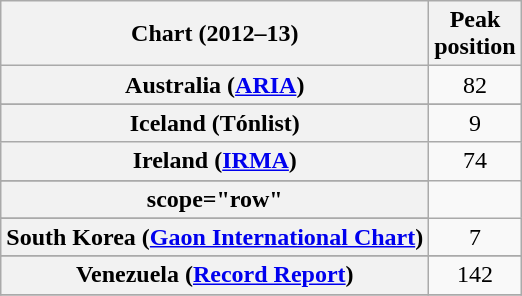<table class="wikitable sortable plainrowheaders" style="text-align:center;">
<tr>
<th>Chart (2012–13)</th>
<th>Peak<br>position</th>
</tr>
<tr>
<th scope="row">Australia (<a href='#'>ARIA</a>)</th>
<td>82</td>
</tr>
<tr>
</tr>
<tr>
</tr>
<tr>
</tr>
<tr>
</tr>
<tr>
</tr>
<tr>
</tr>
<tr>
</tr>
<tr>
</tr>
<tr>
</tr>
<tr>
</tr>
<tr>
<th scope="row">Iceland (Tónlist)</th>
<td>9</td>
</tr>
<tr>
<th scope="row">Ireland (<a href='#'>IRMA</a>)</th>
<td>74</td>
</tr>
<tr>
</tr>
<tr>
</tr>
<tr>
<th>scope="row" </th>
</tr>
<tr>
</tr>
<tr>
</tr>
<tr>
</tr>
<tr>
<th scope="row">South Korea (<a href='#'>Gaon International Chart</a>)</th>
<td style="text-align:center;">7</td>
</tr>
<tr>
</tr>
<tr>
</tr>
<tr>
</tr>
<tr>
</tr>
<tr>
</tr>
<tr>
</tr>
<tr>
</tr>
<tr>
</tr>
<tr>
<th scope="row">Venezuela (<a href='#'>Record Report</a>)</th>
<td>142</td>
</tr>
<tr>
</tr>
</table>
